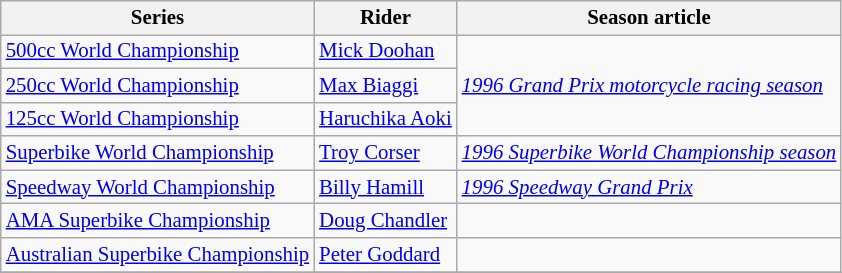<table class="wikitable" style="font-size: 87%;">
<tr>
<th>Series</th>
<th>Rider</th>
<th>Season article</th>
</tr>
<tr>
<td><a href='#'>500cc World Championship</a></td>
<td> <a href='#'>Mick Doohan</a></td>
<td rowspan=3><em><a href='#'>1996 Grand Prix motorcycle racing season</a></em></td>
</tr>
<tr>
<td><a href='#'>250cc World Championship</a></td>
<td> <a href='#'>Max Biaggi</a></td>
</tr>
<tr>
<td><a href='#'>125cc World Championship</a></td>
<td> <a href='#'>Haruchika Aoki</a></td>
</tr>
<tr>
<td><a href='#'>Superbike World Championship</a></td>
<td> <a href='#'>Troy Corser</a></td>
<td><em><a href='#'>1996 Superbike World Championship season</a></em></td>
</tr>
<tr>
<td><a href='#'>Speedway World Championship</a></td>
<td> <a href='#'>Billy Hamill</a></td>
<td><em><a href='#'>1996 Speedway Grand Prix</a></em></td>
</tr>
<tr>
<td><a href='#'>AMA Superbike Championship</a></td>
<td> <a href='#'>Doug Chandler</a></td>
<td></td>
</tr>
<tr>
<td><a href='#'>Australian Superbike Championship</a></td>
<td> <a href='#'>Peter Goddard</a></td>
<td></td>
</tr>
<tr>
</tr>
</table>
